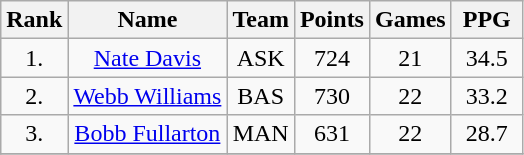<table class="wikitable" style="text-align: center;">
<tr>
<th>Rank</th>
<th>Name</th>
<th>Team</th>
<th>Points</th>
<th>Games</th>
<th width=40>PPG</th>
</tr>
<tr>
<td>1.</td>
<td><a href='#'>Nate Davis</a></td>
<td>ASK</td>
<td>724</td>
<td>21</td>
<td>34.5</td>
</tr>
<tr>
<td>2.</td>
<td><a href='#'>Webb Williams</a></td>
<td>BAS</td>
<td>730</td>
<td>22</td>
<td>33.2</td>
</tr>
<tr>
<td>3.</td>
<td><a href='#'>Bobb Fullarton</a></td>
<td>MAN</td>
<td>631</td>
<td>22</td>
<td>28.7</td>
</tr>
<tr>
</tr>
</table>
